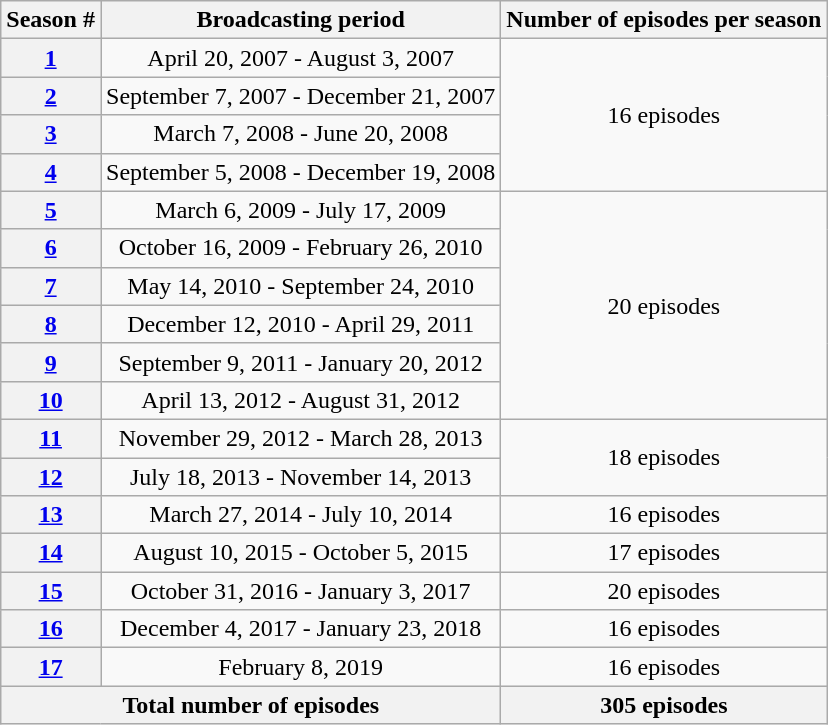<table class="wikitable" style="text-align:center">
<tr>
<th>Season #</th>
<th>Broadcasting period</th>
<th>Number of episodes per season</th>
</tr>
<tr>
<th><a href='#'>1</a></th>
<td>April 20, 2007 - August 3, 2007</td>
<td rowspan="4">16 episodes</td>
</tr>
<tr>
<th><a href='#'>2</a></th>
<td>September 7, 2007 - December 21, 2007</td>
</tr>
<tr>
<th><a href='#'>3</a></th>
<td>March 7, 2008 - June 20, 2008</td>
</tr>
<tr>
<th><a href='#'>4</a></th>
<td>September 5, 2008 - December 19, 2008</td>
</tr>
<tr>
<th><a href='#'>5</a></th>
<td>March 6, 2009 - July 17, 2009</td>
<td rowspan="6">20 episodes</td>
</tr>
<tr>
<th><a href='#'>6</a></th>
<td>October 16, 2009 - February 26, 2010</td>
</tr>
<tr>
<th><a href='#'>7</a></th>
<td>May 14, 2010 - September 24, 2010</td>
</tr>
<tr>
<th><a href='#'>8</a></th>
<td>December 12, 2010 - April 29, 2011</td>
</tr>
<tr>
<th><a href='#'>9</a></th>
<td>September 9, 2011 - January 20, 2012</td>
</tr>
<tr>
<th><a href='#'>10</a></th>
<td>April 13, 2012 - August 31, 2012</td>
</tr>
<tr>
<th><a href='#'>11</a></th>
<td>November 29, 2012 - March 28, 2013</td>
<td rowspan="2">18 episodes</td>
</tr>
<tr>
<th><a href='#'>12</a></th>
<td>July 18, 2013 - November 14, 2013</td>
</tr>
<tr>
<th><a href='#'>13</a></th>
<td>March 27, 2014 - July 10, 2014</td>
<td>16 episodes</td>
</tr>
<tr>
<th><a href='#'>14</a></th>
<td>August 10, 2015 - October 5, 2015</td>
<td>17 episodes</td>
</tr>
<tr>
<th><a href='#'>15</a></th>
<td>October 31, 2016 - January 3, 2017</td>
<td>20 episodes</td>
</tr>
<tr>
<th><a href='#'>16</a></th>
<td>December 4, 2017 - January 23, 2018</td>
<td>16 episodes</td>
</tr>
<tr>
<th><a href='#'>17</a></th>
<td>February 8, 2019</td>
<td>16 episodes</td>
</tr>
<tr>
<th colspan="2">Total number of episodes</th>
<th>305 episodes</th>
</tr>
</table>
